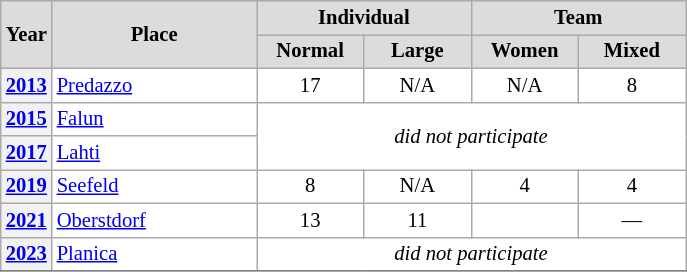<table class="wikitable plainrowheaders" style="background:#fff; font-size:86%; line-height:16px; border:gray solid 1px; border-collapse:collapse;">
<tr style="background:#ccc; text-align:center;">
<th scope="col" rowspan="2" style="background:#dcdcdc; width:25px;">Year</th>
<th scope="col" rowspan="2" style="background:#dcdcdc; width:130px;">Place</th>
<th scope="col" colspan="2" style="background:#dcdcdc; width:130px;">Individual</th>
<th scope="col" colspan="2" style="background:#dcdcdc; width:130px;">Team</th>
</tr>
<tr>
<th scope="col" style="background:#dcdcdc; width:65px;">Normal</th>
<th scope="col" style="background:#dcdcdc; width:65px;">Large</th>
<th scope="col" style="background:#dcdcdc; width:65px;">Women</th>
<th scope="col" style="background:#dcdcdc; width:65px;">Mixed</th>
</tr>
<tr>
<th scope=row align=center><a href='#'>2013</a></th>
<td> <a href='#'>Predazzo</a></td>
<td align=center>17</td>
<td align=center>N/A</td>
<td align=center>N/A</td>
<td align=center>8</td>
</tr>
<tr>
<th scope=row align=center><a href='#'>2015</a></th>
<td> <a href='#'>Falun</a></td>
<td align=center colspan=4 rowspan=2><em>did not participate</em></td>
</tr>
<tr>
<th scope=row align=center><a href='#'>2017</a></th>
<td> <a href='#'>Lahti</a></td>
</tr>
<tr>
<th scope=row align=center><a href='#'>2019</a></th>
<td> <a href='#'>Seefeld</a></td>
<td align=center>8</td>
<td align=center>N/A</td>
<td align=center>4</td>
<td align=center>4</td>
</tr>
<tr>
<th scope=row align=center><a href='#'>2021</a></th>
<td> <a href='#'>Oberstdorf</a></td>
<td align=center>13</td>
<td align=center>11</td>
<td style="text-align:center"></td>
<td align=center>—</td>
</tr>
<tr>
<th scope=row align=center><a href='#'>2023</a></th>
<td> <a href='#'>Planica</a></td>
<td align=center colspan=4><em>did not participate</em></td>
</tr>
<tr>
</tr>
</table>
